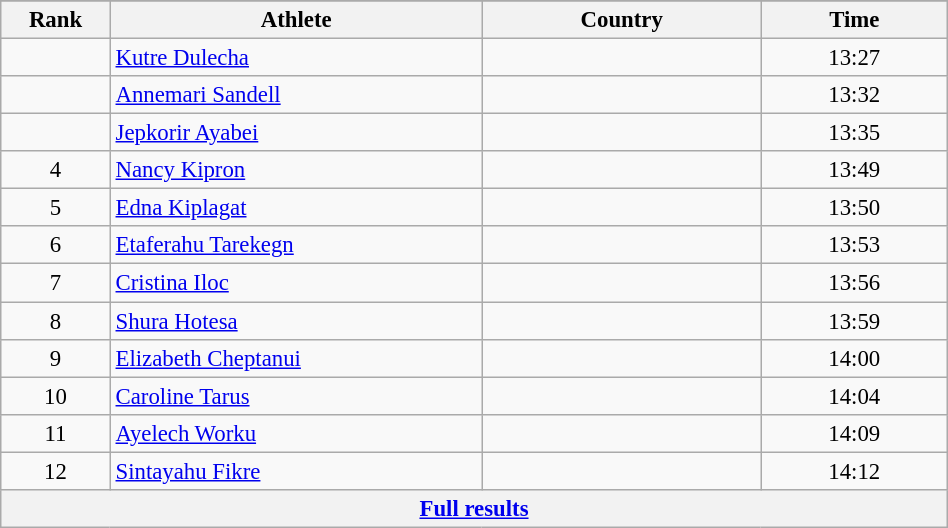<table class="wikitable sortable" style=" text-align:center; font-size:95%;" width="50%">
<tr>
</tr>
<tr>
<th width=5%>Rank</th>
<th width=20%>Athlete</th>
<th width=15%>Country</th>
<th width=10%>Time</th>
</tr>
<tr>
<td align=center></td>
<td align=left><a href='#'>Kutre Dulecha</a></td>
<td align=left></td>
<td>13:27</td>
</tr>
<tr>
<td align=center></td>
<td align=left><a href='#'>Annemari Sandell</a></td>
<td align=left></td>
<td>13:32</td>
</tr>
<tr>
<td align=center></td>
<td align=left><a href='#'>Jepkorir Ayabei</a></td>
<td align=left></td>
<td>13:35</td>
</tr>
<tr>
<td align=center>4</td>
<td align=left><a href='#'>Nancy Kipron</a></td>
<td align=left></td>
<td>13:49</td>
</tr>
<tr>
<td align=center>5</td>
<td align=left><a href='#'>Edna Kiplagat</a></td>
<td align=left></td>
<td>13:50</td>
</tr>
<tr>
<td align=center>6</td>
<td align=left><a href='#'>Etaferahu Tarekegn</a></td>
<td align=left></td>
<td>13:53</td>
</tr>
<tr>
<td align=center>7</td>
<td align=left><a href='#'>Cristina Iloc</a></td>
<td align=left></td>
<td>13:56</td>
</tr>
<tr>
<td align=center>8</td>
<td align=left><a href='#'>Shura Hotesa</a></td>
<td align=left></td>
<td>13:59</td>
</tr>
<tr>
<td align=center>9</td>
<td align=left><a href='#'>Elizabeth Cheptanui</a></td>
<td align=left></td>
<td>14:00</td>
</tr>
<tr>
<td align=center>10</td>
<td align=left><a href='#'>Caroline Tarus</a></td>
<td align=left></td>
<td>14:04</td>
</tr>
<tr>
<td align=center>11</td>
<td align=left><a href='#'>Ayelech Worku</a></td>
<td align=left></td>
<td>14:09</td>
</tr>
<tr>
<td align=center>12</td>
<td align=left><a href='#'>Sintayahu Fikre</a></td>
<td align=left></td>
<td>14:12</td>
</tr>
<tr class="sortbottom">
<th colspan=4 align=center><a href='#'>Full results</a></th>
</tr>
</table>
